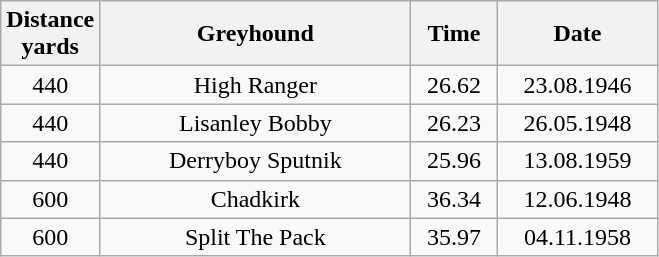<table class="wikitable" style="font-size: 100%">
<tr>
<th width=50>Distance <br>yards</th>
<th width=200>Greyhound</th>
<th width=50>Time</th>
<th width=100>Date</th>
</tr>
<tr align=center>
<td>440</td>
<td>High Ranger</td>
<td>26.62</td>
<td>23.08.1946</td>
</tr>
<tr align=center>
<td>440</td>
<td>Lisanley Bobby</td>
<td>26.23</td>
<td>26.05.1948</td>
</tr>
<tr align=center>
<td>440</td>
<td>Derryboy Sputnik</td>
<td>25.96</td>
<td>13.08.1959</td>
</tr>
<tr align=center>
<td>600</td>
<td>Chadkirk</td>
<td>36.34</td>
<td>12.06.1948</td>
</tr>
<tr align=center>
<td>600</td>
<td>Split The Pack</td>
<td>35.97</td>
<td>04.11.1958</td>
</tr>
</table>
